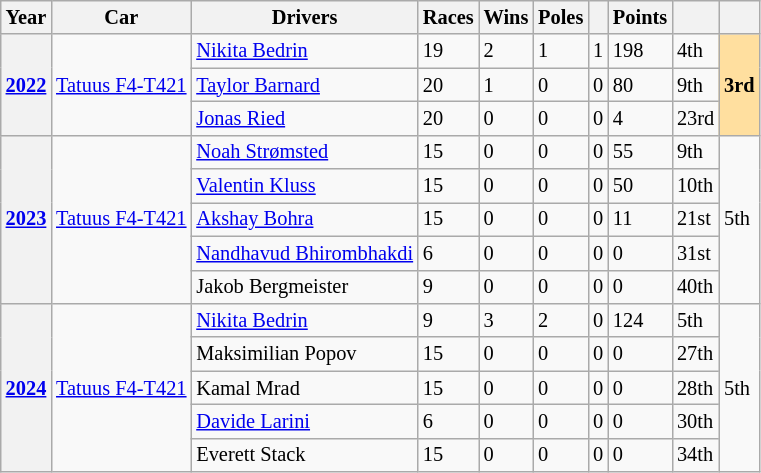<table class="wikitable" style="font-size:85%">
<tr>
<th>Year</th>
<th>Car</th>
<th>Drivers</th>
<th>Races</th>
<th>Wins</th>
<th>Poles</th>
<th></th>
<th>Points</th>
<th></th>
<th></th>
</tr>
<tr>
<th rowspan="3"><a href='#'>2022</a></th>
<td rowspan="3"><a href='#'>Tatuus F4-T421</a></td>
<td> <a href='#'>Nikita Bedrin</a></td>
<td>19</td>
<td>2</td>
<td>1</td>
<td>1</td>
<td>198</td>
<td>4th</td>
<td rowspan="3"  style="background:#FFDF9F;"><strong>3rd</strong></td>
</tr>
<tr>
<td> <a href='#'>Taylor Barnard</a></td>
<td>20</td>
<td>1</td>
<td>0</td>
<td>0</td>
<td>80</td>
<td>9th</td>
</tr>
<tr>
<td> <a href='#'>Jonas Ried</a></td>
<td>20</td>
<td>0</td>
<td>0</td>
<td>0</td>
<td>4</td>
<td>23rd</td>
</tr>
<tr>
<th rowspan="5"><a href='#'>2023</a></th>
<td rowspan="5"><a href='#'>Tatuus F4-T421</a></td>
<td> <a href='#'>Noah Strømsted</a></td>
<td>15</td>
<td>0</td>
<td>0</td>
<td>0</td>
<td>55</td>
<td>9th</td>
<td rowspan="5">5th</td>
</tr>
<tr>
<td> <a href='#'>Valentin Kluss</a></td>
<td>15</td>
<td>0</td>
<td>0</td>
<td>0</td>
<td>50</td>
<td>10th</td>
</tr>
<tr>
<td> <a href='#'>Akshay Bohra</a></td>
<td>15</td>
<td>0</td>
<td>0</td>
<td>0</td>
<td>11</td>
<td>21st</td>
</tr>
<tr>
<td> <a href='#'>Nandhavud Bhirombhakdi</a></td>
<td>6</td>
<td>0</td>
<td>0</td>
<td>0</td>
<td>0</td>
<td>31st</td>
</tr>
<tr>
<td> Jakob Bergmeister</td>
<td>9</td>
<td>0</td>
<td>0</td>
<td>0</td>
<td>0</td>
<td>40th</td>
</tr>
<tr>
<th rowspan="5"><a href='#'>2024</a></th>
<td rowspan="5"><a href='#'>Tatuus F4-T421</a></td>
<td> <a href='#'>Nikita Bedrin</a></td>
<td>9</td>
<td>3</td>
<td>2</td>
<td>0</td>
<td>124</td>
<td>5th</td>
<td rowspan="5">5th</td>
</tr>
<tr>
<td> Maksimilian Popov</td>
<td>15</td>
<td>0</td>
<td>0</td>
<td>0</td>
<td>0</td>
<td>27th</td>
</tr>
<tr>
<td> Kamal Mrad</td>
<td>15</td>
<td>0</td>
<td>0</td>
<td>0</td>
<td>0</td>
<td>28th</td>
</tr>
<tr>
<td> <a href='#'>Davide Larini</a></td>
<td>6</td>
<td>0</td>
<td>0</td>
<td>0</td>
<td>0</td>
<td>30th</td>
</tr>
<tr>
<td> Everett Stack</td>
<td>15</td>
<td>0</td>
<td>0</td>
<td>0</td>
<td>0</td>
<td>34th</td>
</tr>
</table>
